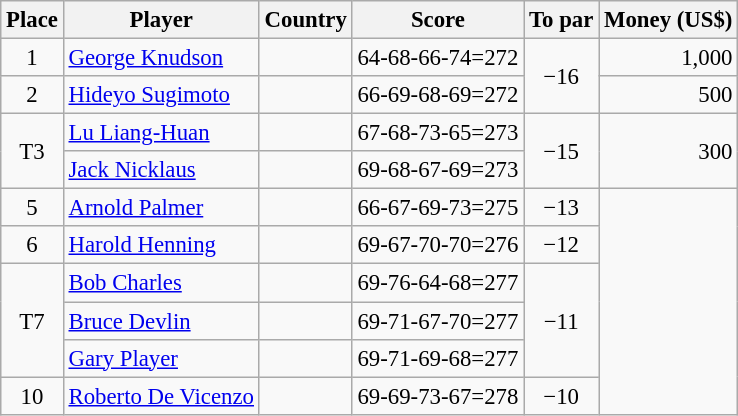<table class="wikitable" style="font-size:95%;">
<tr>
<th>Place</th>
<th>Player</th>
<th>Country</th>
<th>Score</th>
<th>To par</th>
<th>Money (US$)</th>
</tr>
<tr>
<td align=center>1</td>
<td><a href='#'>George Knudson</a></td>
<td></td>
<td>64-68-66-74=272</td>
<td align=center rowspan=2>−16</td>
<td align=right>1,000</td>
</tr>
<tr>
<td align=center>2</td>
<td><a href='#'>Hideyo Sugimoto</a></td>
<td></td>
<td>66-69-68-69=272</td>
<td align=right>500</td>
</tr>
<tr>
<td align=center rowspan=2>T3</td>
<td><a href='#'>Lu Liang-Huan</a></td>
<td></td>
<td>67-68-73-65=273</td>
<td align=center rowspan=2>−15</td>
<td align=right rowspan=2>300</td>
</tr>
<tr>
<td><a href='#'>Jack Nicklaus</a></td>
<td></td>
<td>69-68-67-69=273</td>
</tr>
<tr>
<td align=center>5</td>
<td><a href='#'>Arnold Palmer</a></td>
<td></td>
<td>66-67-69-73=275</td>
<td align=center>−13</td>
<td rowspan="6" align="right"></td>
</tr>
<tr>
<td align=center>6</td>
<td><a href='#'>Harold Henning</a></td>
<td></td>
<td>69-67-70-70=276</td>
<td align="center">−12</td>
</tr>
<tr>
<td rowspan=3 align=center>T7</td>
<td><a href='#'>Bob Charles</a></td>
<td></td>
<td>69-76-64-68=277</td>
<td rowspan=3 align=center>−11</td>
</tr>
<tr>
<td><a href='#'>Bruce Devlin</a></td>
<td></td>
<td>69-71-67-70=277</td>
</tr>
<tr>
<td><a href='#'>Gary Player</a></td>
<td></td>
<td>69-71-69-68=277</td>
</tr>
<tr>
<td align=center>10</td>
<td><a href='#'>Roberto De Vicenzo</a></td>
<td></td>
<td>69-69-73-67=278</td>
<td align=center>−10</td>
</tr>
</table>
